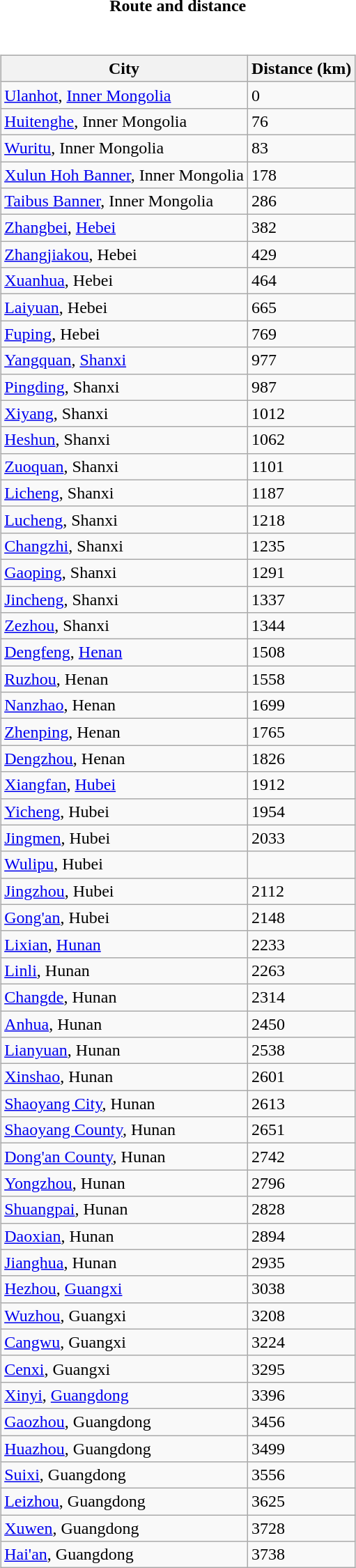<table style="font-size:100%;">
<tr>
<td width="33%" align="center"><strong>Route and distance</strong></td>
</tr>
<tr valign="top">
<td><br><table class="wikitable sortable" style="margin-left:auto;margin-right:auto">
<tr bgcolor="#ececec">
<th>City</th>
<th>Distance (km)</th>
</tr>
<tr>
<td><a href='#'>Ulanhot</a>, <a href='#'>Inner Mongolia</a></td>
<td>0</td>
</tr>
<tr>
<td><a href='#'>Huitenghe</a>, Inner Mongolia</td>
<td>76</td>
</tr>
<tr>
<td><a href='#'>Wuritu</a>, Inner Mongolia</td>
<td>83</td>
</tr>
<tr>
<td><a href='#'>Xulun Hoh Banner</a>, Inner Mongolia</td>
<td>178</td>
</tr>
<tr>
<td><a href='#'>Taibus Banner</a>, Inner Mongolia</td>
<td>286</td>
</tr>
<tr>
<td><a href='#'>Zhangbei</a>, <a href='#'>Hebei</a></td>
<td>382</td>
</tr>
<tr>
<td><a href='#'>Zhangjiakou</a>, Hebei</td>
<td>429</td>
</tr>
<tr>
<td><a href='#'>Xuanhua</a>, Hebei</td>
<td>464</td>
</tr>
<tr>
<td><a href='#'>Laiyuan</a>, Hebei</td>
<td>665</td>
</tr>
<tr>
<td><a href='#'>Fuping</a>, Hebei</td>
<td>769</td>
</tr>
<tr>
<td><a href='#'>Yangquan</a>, <a href='#'>Shanxi</a></td>
<td>977</td>
</tr>
<tr>
<td><a href='#'>Pingding</a>, Shanxi</td>
<td>987</td>
</tr>
<tr>
<td><a href='#'>Xiyang</a>, Shanxi</td>
<td>1012</td>
</tr>
<tr>
<td><a href='#'>Heshun</a>, Shanxi</td>
<td>1062</td>
</tr>
<tr>
<td><a href='#'>Zuoquan</a>, Shanxi</td>
<td>1101</td>
</tr>
<tr>
<td><a href='#'>Licheng</a>, Shanxi</td>
<td>1187</td>
</tr>
<tr>
<td><a href='#'>Lucheng</a>, Shanxi</td>
<td>1218</td>
</tr>
<tr>
<td><a href='#'>Changzhi</a>, Shanxi</td>
<td>1235</td>
</tr>
<tr>
<td><a href='#'>Gaoping</a>, Shanxi</td>
<td>1291</td>
</tr>
<tr>
<td><a href='#'>Jincheng</a>, Shanxi</td>
<td>1337</td>
</tr>
<tr>
<td><a href='#'>Zezhou</a>, Shanxi</td>
<td>1344</td>
</tr>
<tr>
<td><a href='#'>Dengfeng</a>, <a href='#'>Henan</a></td>
<td>1508</td>
</tr>
<tr>
<td><a href='#'>Ruzhou</a>, Henan</td>
<td>1558</td>
</tr>
<tr>
<td><a href='#'>Nanzhao</a>, Henan</td>
<td>1699</td>
</tr>
<tr>
<td><a href='#'>Zhenping</a>, Henan</td>
<td>1765</td>
</tr>
<tr>
<td><a href='#'>Dengzhou</a>, Henan</td>
<td>1826</td>
</tr>
<tr>
<td><a href='#'>Xiangfan</a>, <a href='#'>Hubei</a></td>
<td>1912</td>
</tr>
<tr>
<td><a href='#'>Yicheng</a>, Hubei</td>
<td>1954</td>
</tr>
<tr>
<td><a href='#'>Jingmen</a>, Hubei</td>
<td>2033</td>
</tr>
<tr>
<td><a href='#'>Wulipu</a>, Hubei</td>
<td></td>
</tr>
<tr>
<td><a href='#'>Jingzhou</a>, Hubei</td>
<td>2112</td>
</tr>
<tr>
<td><a href='#'>Gong'an</a>, Hubei</td>
<td>2148</td>
</tr>
<tr>
<td><a href='#'>Lixian</a>, <a href='#'>Hunan</a></td>
<td>2233</td>
</tr>
<tr>
<td><a href='#'>Linli</a>, Hunan</td>
<td>2263</td>
</tr>
<tr>
<td><a href='#'>Changde</a>, Hunan</td>
<td>2314</td>
</tr>
<tr>
<td><a href='#'>Anhua</a>, Hunan</td>
<td>2450</td>
</tr>
<tr>
<td><a href='#'>Lianyuan</a>, Hunan</td>
<td>2538</td>
</tr>
<tr>
<td><a href='#'>Xinshao</a>, Hunan</td>
<td>2601</td>
</tr>
<tr>
<td><a href='#'>Shaoyang City</a>, Hunan</td>
<td>2613</td>
</tr>
<tr>
<td><a href='#'>Shaoyang County</a>, Hunan</td>
<td>2651</td>
</tr>
<tr>
<td><a href='#'>Dong'an County</a>, Hunan</td>
<td>2742</td>
</tr>
<tr>
<td><a href='#'>Yongzhou</a>, Hunan</td>
<td>2796</td>
</tr>
<tr>
<td><a href='#'>Shuangpai</a>, Hunan</td>
<td>2828</td>
</tr>
<tr>
<td><a href='#'>Daoxian</a>, Hunan</td>
<td>2894</td>
</tr>
<tr>
<td><a href='#'>Jianghua</a>, Hunan</td>
<td>2935</td>
</tr>
<tr>
<td><a href='#'>Hezhou</a>, <a href='#'>Guangxi</a></td>
<td>3038</td>
</tr>
<tr>
<td><a href='#'>Wuzhou</a>, Guangxi</td>
<td>3208</td>
</tr>
<tr>
<td><a href='#'>Cangwu</a>, Guangxi</td>
<td>3224</td>
</tr>
<tr>
<td><a href='#'>Cenxi</a>, Guangxi</td>
<td>3295</td>
</tr>
<tr>
<td><a href='#'>Xinyi</a>, <a href='#'>Guangdong</a></td>
<td>3396</td>
</tr>
<tr>
<td><a href='#'>Gaozhou</a>, Guangdong</td>
<td>3456</td>
</tr>
<tr>
<td><a href='#'>Huazhou</a>, Guangdong</td>
<td>3499</td>
</tr>
<tr>
<td><a href='#'>Suixi</a>, Guangdong</td>
<td>3556</td>
</tr>
<tr>
<td><a href='#'>Leizhou</a>, Guangdong</td>
<td>3625</td>
</tr>
<tr>
<td><a href='#'>Xuwen</a>, Guangdong</td>
<td>3728</td>
</tr>
<tr>
<td><a href='#'>Hai'an</a>, Guangdong</td>
<td>3738</td>
</tr>
</table>
</td>
</tr>
</table>
